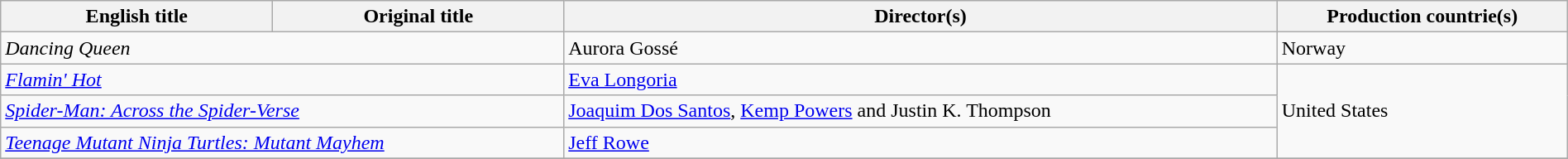<table class="sortable wikitable" style="width:100%; margin-bottom:4px" cellpadding="5">
<tr>
<th scope="col">English title</th>
<th scope="col">Original title</th>
<th scope="col">Director(s)</th>
<th scope="col">Production countrie(s)</th>
</tr>
<tr>
<td colspan="2"><em>Dancing Queen</em></td>
<td>Aurora Gossé</td>
<td>Norway</td>
</tr>
<tr>
<td colspan="2"><em><a href='#'>Flamin' Hot</a></em></td>
<td><a href='#'>Eva Longoria</a></td>
<td rowspan="3">United States</td>
</tr>
<tr>
<td colspan="2"><em><a href='#'>Spider-Man: Across the Spider-Verse</a></em></td>
<td><a href='#'>Joaquim Dos Santos</a>, <a href='#'>Kemp Powers</a> and Justin K. Thompson</td>
</tr>
<tr>
<td colspan="2"><em><a href='#'>Teenage Mutant Ninja Turtles: Mutant Mayhem</a></em></td>
<td><a href='#'>Jeff Rowe</a></td>
</tr>
<tr>
</tr>
</table>
